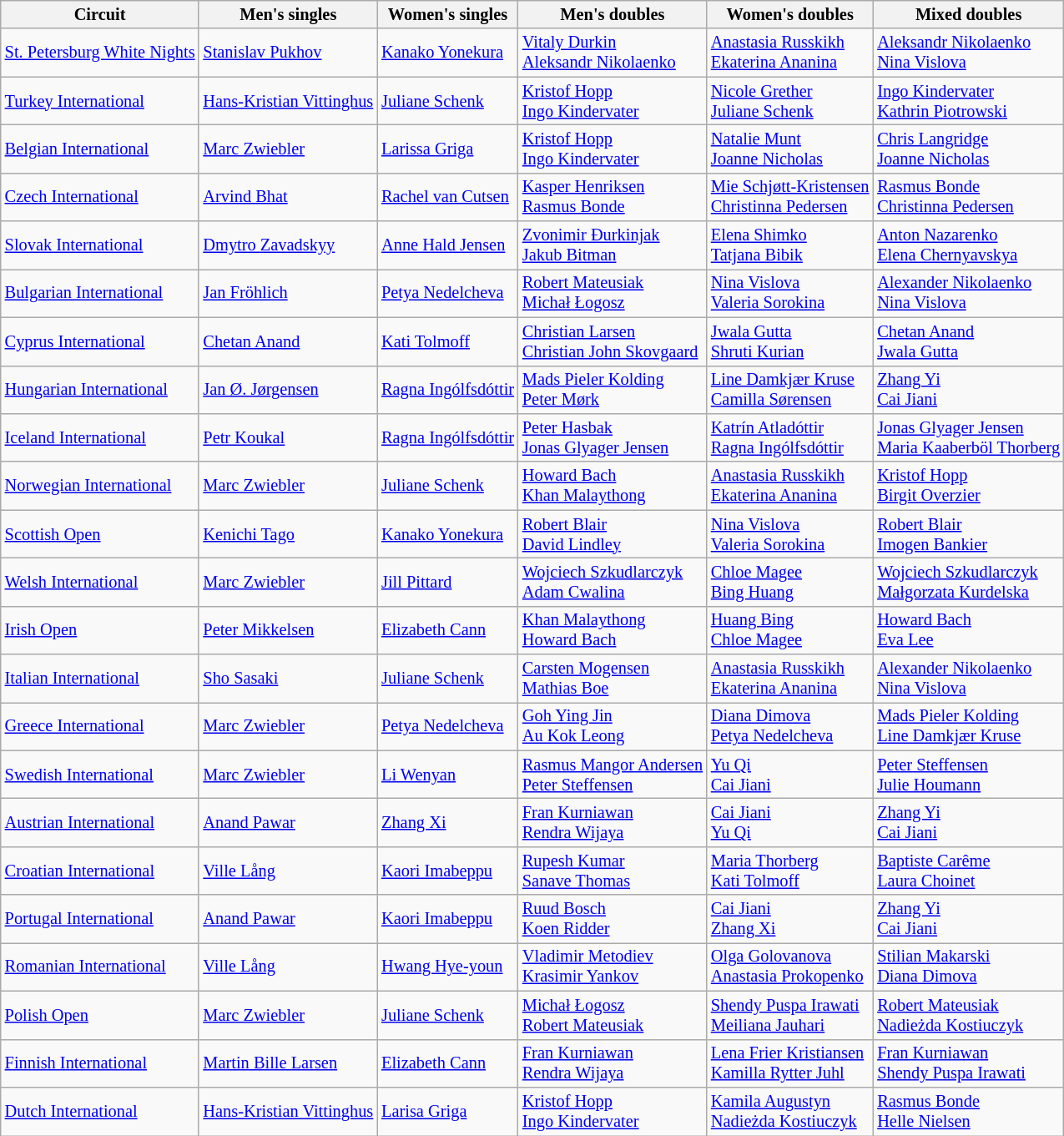<table class=wikitable style="font-size:85%">
<tr>
<th>Circuit</th>
<th>Men's singles</th>
<th>Women's singles</th>
<th>Men's doubles</th>
<th>Women's doubles</th>
<th>Mixed doubles</th>
</tr>
<tr>
<td><a href='#'>St. Petersburg White Nights</a></td>
<td> <a href='#'>Stanislav Pukhov</a></td>
<td> <a href='#'>Kanako Yonekura</a></td>
<td> <a href='#'>Vitaly Durkin</a><br> <a href='#'>Aleksandr Nikolaenko</a></td>
<td> <a href='#'>Anastasia Russkikh</a><br> <a href='#'>Ekaterina Ananina</a></td>
<td> <a href='#'>Aleksandr Nikolaenko</a><br> <a href='#'>Nina Vislova</a></td>
</tr>
<tr>
<td><a href='#'>Turkey International</a></td>
<td> <a href='#'>Hans-Kristian Vittinghus</a></td>
<td> <a href='#'>Juliane Schenk</a></td>
<td> <a href='#'>Kristof Hopp</a> <br>  <a href='#'>Ingo Kindervater</a></td>
<td> <a href='#'>Nicole Grether</a> <br>  <a href='#'>Juliane Schenk</a></td>
<td> <a href='#'>Ingo Kindervater</a> <br>  <a href='#'>Kathrin Piotrowski</a></td>
</tr>
<tr>
<td><a href='#'>Belgian International</a></td>
<td> <a href='#'>Marc Zwiebler</a></td>
<td> <a href='#'>Larissa Griga</a></td>
<td> <a href='#'>Kristof Hopp</a> <br>  <a href='#'>Ingo Kindervater</a></td>
<td> <a href='#'>Natalie Munt</a> <br>  <a href='#'>Joanne Nicholas</a></td>
<td> <a href='#'>Chris Langridge</a> <br>  <a href='#'>Joanne Nicholas</a></td>
</tr>
<tr>
<td><a href='#'>Czech International</a></td>
<td> <a href='#'>Arvind Bhat</a></td>
<td> <a href='#'>Rachel van Cutsen</a></td>
<td> <a href='#'>Kasper Henriksen</a> <br>  <a href='#'>Rasmus Bonde</a></td>
<td> <a href='#'>Mie Schjøtt-Kristensen</a> <br>  <a href='#'>Christinna Pedersen</a></td>
<td> <a href='#'>Rasmus Bonde</a> <br>  <a href='#'>Christinna Pedersen</a></td>
</tr>
<tr>
<td><a href='#'>Slovak International</a></td>
<td><a href='#'>Dmytro Zavadskyy</a></td>
<td><a href='#'>Anne Hald Jensen</a></td>
<td><a href='#'>Zvonimir Đurkinjak</a> <br> <a href='#'>Jakub Bitman</a></td>
<td><a href='#'>Elena Shimko</a> <br> <a href='#'>Tatjana Bibik</a></td>
<td><a href='#'>Anton Nazarenko</a> <br> <a href='#'>Elena Chernyavskya</a></td>
</tr>
<tr>
<td><a href='#'>Bulgarian International</a></td>
<td> <a href='#'>Jan Fröhlich</a></td>
<td> <a href='#'>Petya Nedelcheva</a></td>
<td> <a href='#'>Robert Mateusiak</a> <br>  <a href='#'>Michał Łogosz</a></td>
<td> <a href='#'>Nina Vislova</a> <br>  <a href='#'>Valeria Sorokina</a></td>
<td> <a href='#'>Alexander Nikolaenko</a> <br>  <a href='#'>Nina Vislova</a></td>
</tr>
<tr>
<td><a href='#'>Cyprus International</a></td>
<td> <a href='#'>Chetan Anand</a></td>
<td> <a href='#'>Kati Tolmoff</a></td>
<td> <a href='#'>Christian Larsen</a> <br>  <a href='#'>Christian John Skovgaard</a></td>
<td> <a href='#'>Jwala Gutta</a> <br>  <a href='#'>Shruti Kurian</a></td>
<td> <a href='#'>Chetan Anand</a> <br>  <a href='#'>Jwala Gutta</a></td>
</tr>
<tr>
<td><a href='#'>Hungarian International</a></td>
<td> <a href='#'>Jan Ø. Jørgensen</a></td>
<td> <a href='#'>Ragna Ingólfsdóttir</a></td>
<td> <a href='#'>Mads Pieler Kolding</a> <br>  <a href='#'>Peter Mørk</a></td>
<td> <a href='#'>Line Damkjær Kruse</a> <br>  <a href='#'>Camilla Sørensen</a></td>
<td> <a href='#'>Zhang Yi</a> <br>  <a href='#'>Cai Jiani</a></td>
</tr>
<tr>
<td><a href='#'>Iceland International</a></td>
<td> <a href='#'>Petr Koukal</a></td>
<td> <a href='#'>Ragna Ingólfsdóttir</a></td>
<td> <a href='#'>Peter Hasbak</a> <br>  <a href='#'>Jonas Glyager Jensen</a></td>
<td> <a href='#'>Katrín Atladóttir</a> <br>  <a href='#'>Ragna Ingólfsdóttir</a></td>
<td> <a href='#'>Jonas Glyager Jensen</a> <br>  <a href='#'>Maria Kaaberböl Thorberg</a></td>
</tr>
<tr>
<td><a href='#'>Norwegian International</a></td>
<td> <a href='#'>Marc Zwiebler</a></td>
<td> <a href='#'>Juliane Schenk</a></td>
<td> <a href='#'>Howard Bach</a> <br>  <a href='#'>Khan Malaythong</a></td>
<td> <a href='#'>Anastasia Russkikh</a> <br>  <a href='#'>Ekaterina Ananina</a></td>
<td> <a href='#'>Kristof Hopp</a> <br>  <a href='#'>Birgit Overzier</a></td>
</tr>
<tr>
<td><a href='#'>Scottish Open</a></td>
<td> <a href='#'>Kenichi Tago</a></td>
<td> <a href='#'>Kanako Yonekura</a></td>
<td> <a href='#'>Robert Blair</a> <br>  <a href='#'>David Lindley</a></td>
<td> <a href='#'>Nina Vislova</a> <br>  <a href='#'>Valeria Sorokina</a></td>
<td> <a href='#'>Robert Blair</a> <br>  <a href='#'>Imogen Bankier</a></td>
</tr>
<tr>
<td><a href='#'>Welsh International</a></td>
<td> <a href='#'>Marc Zwiebler</a></td>
<td> <a href='#'>Jill Pittard</a></td>
<td> <a href='#'>Wojciech Szkudlarczyk</a><br> <a href='#'>Adam Cwalina</a></td>
<td> <a href='#'>Chloe Magee</a><br> <a href='#'>Bing Huang</a></td>
<td> <a href='#'>Wojciech Szkudlarczyk</a><br> <a href='#'>Małgorzata Kurdelska</a></td>
</tr>
<tr>
<td><a href='#'>Irish Open</a></td>
<td> <a href='#'>Peter Mikkelsen</a></td>
<td> <a href='#'>Elizabeth Cann</a></td>
<td> <a href='#'>Khan Malaythong</a> <br>  <a href='#'>Howard Bach</a></td>
<td> <a href='#'>Huang Bing</a> <br>  <a href='#'>Chloe Magee</a></td>
<td> <a href='#'>Howard Bach</a> <br>  <a href='#'>Eva Lee</a></td>
</tr>
<tr>
<td><a href='#'>Italian International</a></td>
<td> <a href='#'>Sho Sasaki</a></td>
<td> <a href='#'>Juliane Schenk</a></td>
<td> <a href='#'>Carsten Mogensen</a> <br>  <a href='#'>Mathias Boe</a></td>
<td> <a href='#'>Anastasia Russkikh</a> <br>  <a href='#'>Ekaterina Ananina</a></td>
<td> <a href='#'>Alexander Nikolaenko</a> <br>  <a href='#'>Nina Vislova</a></td>
</tr>
<tr>
<td><a href='#'>Greece International</a></td>
<td> <a href='#'>Marc Zwiebler</a></td>
<td> <a href='#'>Petya Nedelcheva</a></td>
<td> <a href='#'>Goh Ying Jin</a> <br>  <a href='#'>Au Kok Leong</a></td>
<td> <a href='#'>Diana Dimova</a> <br>  <a href='#'>Petya Nedelcheva</a></td>
<td> <a href='#'>Mads Pieler Kolding</a> <br>  <a href='#'>Line Damkjær Kruse</a></td>
</tr>
<tr>
<td><a href='#'>Swedish International</a></td>
<td> <a href='#'>Marc Zwiebler</a></td>
<td> <a href='#'>Li Wenyan</a></td>
<td> <a href='#'>Rasmus Mangor Andersen</a> <br>  <a href='#'>Peter Steffensen</a></td>
<td> <a href='#'>Yu Qi</a> <br>  <a href='#'>Cai Jiani</a></td>
<td> <a href='#'>Peter Steffensen</a> <br> <a href='#'>Julie Houmann</a></td>
</tr>
<tr>
<td><a href='#'>Austrian International</a></td>
<td> <a href='#'>Anand Pawar</a></td>
<td> <a href='#'>Zhang Xi</a></td>
<td> <a href='#'>Fran Kurniawan</a> <br>  <a href='#'>Rendra Wijaya</a></td>
<td> <a href='#'>Cai Jiani</a> <br>  <a href='#'>Yu Qi</a></td>
<td> <a href='#'>Zhang Yi</a> <br>  <a href='#'>Cai Jiani</a></td>
</tr>
<tr>
<td><a href='#'>Croatian International</a></td>
<td> <a href='#'>Ville Lång</a></td>
<td> <a href='#'>Kaori Imabeppu</a></td>
<td> <a href='#'>Rupesh Kumar</a> <br>  <a href='#'>Sanave Thomas</a></td>
<td> <a href='#'>Maria Thorberg</a> <br>  <a href='#'>Kati Tolmoff</a></td>
<td> <a href='#'>Baptiste Carême</a> <br>  <a href='#'>Laura Choinet</a></td>
</tr>
<tr>
<td><a href='#'>Portugal International</a></td>
<td> <a href='#'>Anand Pawar</a></td>
<td> <a href='#'>Kaori Imabeppu</a></td>
<td> <a href='#'>Ruud Bosch</a> <br>  <a href='#'>Koen Ridder</a></td>
<td> <a href='#'>Cai Jiani</a> <br>  <a href='#'>Zhang Xi</a></td>
<td> <a href='#'>Zhang Yi</a> <br>  <a href='#'>Cai Jiani</a></td>
</tr>
<tr>
<td><a href='#'>Romanian International</a></td>
<td> <a href='#'>Ville Lång</a></td>
<td> <a href='#'>Hwang Hye-youn</a></td>
<td> <a href='#'>Vladimir Metodiev</a> <br>  <a href='#'>Krasimir Yankov</a></td>
<td> <a href='#'>Olga Golovanova</a> <br>  <a href='#'>Anastasia Prokopenko</a></td>
<td> <a href='#'>Stilian Makarski</a> <br>  <a href='#'>Diana Dimova</a></td>
</tr>
<tr>
<td><a href='#'>Polish Open</a></td>
<td> <a href='#'>Marc Zwiebler</a></td>
<td> <a href='#'>Juliane Schenk</a></td>
<td> <a href='#'>Michał Łogosz</a> <br>  <a href='#'>Robert Mateusiak</a></td>
<td> <a href='#'>Shendy Puspa Irawati</a> <br>  <a href='#'>Meiliana Jauhari</a></td>
<td> <a href='#'>Robert Mateusiak</a> <br>  <a href='#'>Nadieżda Kostiuczyk</a></td>
</tr>
<tr>
<td><a href='#'>Finnish International</a></td>
<td> <a href='#'>Martin Bille Larsen</a></td>
<td> <a href='#'>Elizabeth Cann</a></td>
<td> <a href='#'>Fran Kurniawan</a> <br>  <a href='#'>Rendra Wijaya</a></td>
<td> <a href='#'>Lena Frier Kristiansen</a> <br>  <a href='#'>Kamilla Rytter Juhl</a></td>
<td> <a href='#'>Fran Kurniawan</a> <br>  <a href='#'>Shendy Puspa Irawati</a></td>
</tr>
<tr>
<td><a href='#'>Dutch International</a></td>
<td> <a href='#'>Hans-Kristian Vittinghus</a></td>
<td> <a href='#'>Larisa Griga</a></td>
<td> <a href='#'>Kristof Hopp</a> <br>  <a href='#'>Ingo Kindervater</a></td>
<td> <a href='#'>Kamila Augustyn</a> <br>  <a href='#'>Nadieżda Kostiuczyk</a></td>
<td> <a href='#'>Rasmus Bonde</a> <br>  <a href='#'>Helle Nielsen</a></td>
</tr>
</table>
